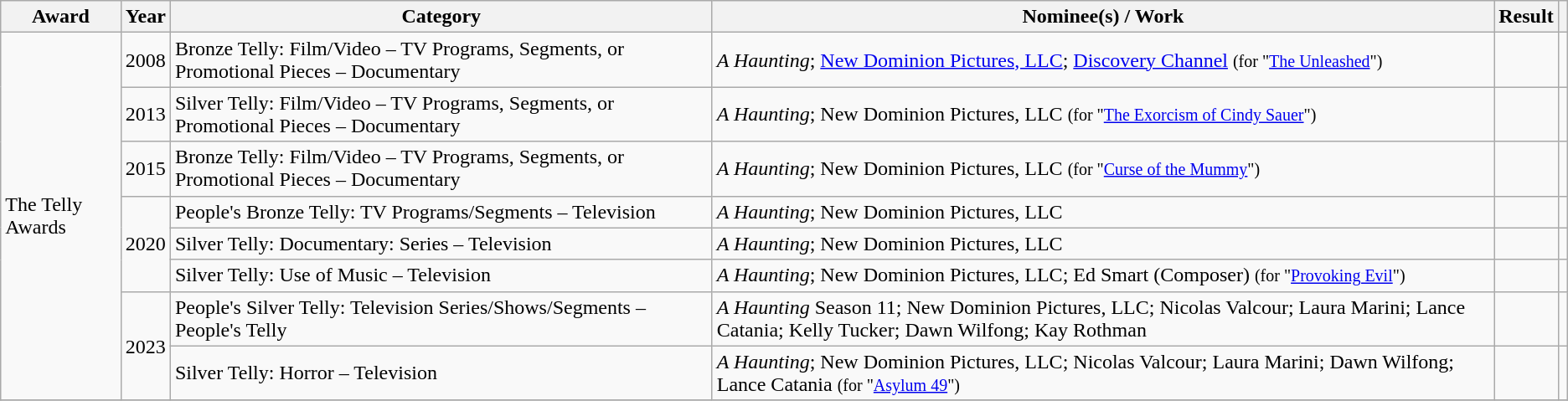<table class="wikitable sortable plainrowheaders">
<tr>
<th scope="col">Award</th>
<th scope="col">Year</th>
<th scope="col">Category</th>
<th scope="col">Nominee(s) / Work</th>
<th scope="col">Result</th>
<th scope="col" class="unsortable"></th>
</tr>
<tr>
<td scope="row" rowspan="8">The Telly Awards</td>
<td>2008</td>
<td>Bronze Telly: Film/Video – TV Programs, Segments, or Promotional Pieces – Documentary</td>
<td><em>A Haunting</em>; <a href='#'>New Dominion Pictures, LLC</a>; <a href='#'>Discovery Channel</a> <small>(for "<a href='#'>The Unleashed</a>")</small></td>
<td></td>
<td style="text-align:center;"></td>
</tr>
<tr>
<td>2013</td>
<td>Silver Telly: Film/Video – TV Programs, Segments, or Promotional Pieces – Documentary</td>
<td><em>A Haunting</em>; New Dominion Pictures, LLC <small>(for "<a href='#'>The Exorcism of Cindy Sauer</a>")</small></td>
<td></td>
<td style="text-align:center;"></td>
</tr>
<tr>
<td>2015</td>
<td>Bronze Telly: Film/Video – TV Programs, Segments, or Promotional Pieces – Documentary</td>
<td><em>A Haunting</em>; New Dominion Pictures, LLC <small>(for "<a href='#'>Curse of the Mummy</a>")</small></td>
<td></td>
<td style="text-align:center;"></td>
</tr>
<tr>
<td scope="row" rowspan="3">2020</td>
<td>People's Bronze Telly: TV Programs/Segments – Television</td>
<td><em>A Haunting</em>; New Dominion Pictures, LLC</td>
<td></td>
<td style="text-align:center;"></td>
</tr>
<tr>
<td>Silver Telly: Documentary: Series – Television</td>
<td><em>A Haunting</em>; New Dominion Pictures, LLC</td>
<td></td>
<td style="text-align:center;"></td>
</tr>
<tr>
<td>Silver Telly: Use of Music – Television</td>
<td><em>A Haunting</em>; New Dominion Pictures, LLC; Ed Smart (Composer) <small>(for "<a href='#'>Provoking Evil</a>")</small></td>
<td></td>
<td style="text-align:center;"></td>
</tr>
<tr>
<td scope="row" rowspan="2">2023</td>
<td>People's Silver Telly: Television Series/Shows/Segments – People's Telly</td>
<td><em>A Haunting</em> Season 11; New Dominion Pictures, LLC; Nicolas Valcour; Laura Marini; Lance Catania; Kelly Tucker; Dawn Wilfong; Kay Rothman</td>
<td></td>
<td style="text-align:center;"></td>
</tr>
<tr>
<td>Silver Telly: Horror – Television</td>
<td><em>A Haunting</em>; New Dominion Pictures, LLC; Nicolas Valcour; Laura Marini; Dawn Wilfong; Lance Catania <small>(for "<a href='#'>Asylum 49</a>")</small></td>
<td></td>
<td style="text-align:center;"></td>
</tr>
<tr>
</tr>
</table>
